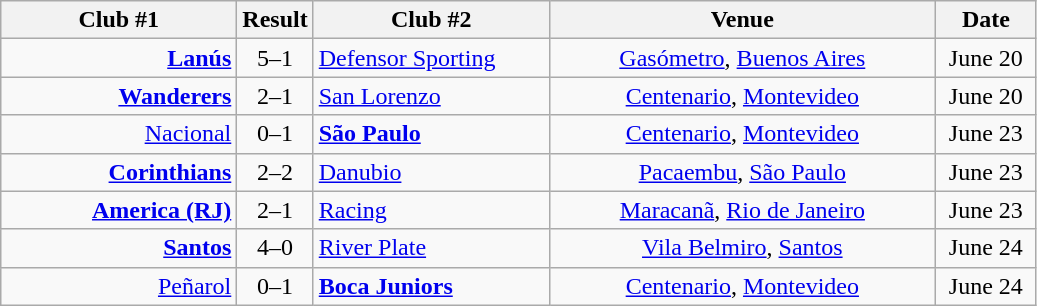<table class="wikitable">
<tr>
<th width=150px>Club #1</th>
<th width=40px>Result</th>
<th width=150px>Club #2</th>
<th width=250px>Venue</th>
<th width=60px>Date</th>
</tr>
<tr>
<td align=right><strong><a href='#'>Lanús</a></strong> </td>
<td align=center>5–1</td>
<td> <a href='#'>Defensor Sporting</a></td>
<td align=center><a href='#'>Gasómetro</a>, <a href='#'>Buenos Aires</a></td>
<td align=center>June 20</td>
</tr>
<tr>
<td align=right><strong><a href='#'>Wanderers</a></strong> </td>
<td align=center>2–1</td>
<td> <a href='#'>San Lorenzo</a></td>
<td align=center><a href='#'>Centenario</a>, <a href='#'>Montevideo</a></td>
<td align=center>June 20</td>
</tr>
<tr>
<td align=right><a href='#'>Nacional</a> </td>
<td align=center>0–1</td>
<td> <strong><a href='#'>São Paulo</a></strong></td>
<td align=center><a href='#'>Centenario</a>, <a href='#'>Montevideo</a></td>
<td align=center>June 23</td>
</tr>
<tr>
<td align=right><strong><a href='#'>Corinthians</a></strong> </td>
<td align=center>2–2</td>
<td> <a href='#'>Danubio</a></td>
<td align=center><a href='#'>Pacaembu</a>, <a href='#'>São Paulo</a></td>
<td align=center>June 23</td>
</tr>
<tr>
<td align=right><strong><a href='#'>America (RJ)</a></strong> </td>
<td align=center>2–1</td>
<td> <a href='#'>Racing</a></td>
<td align=center><a href='#'>Maracanã</a>, <a href='#'>Rio de Janeiro</a></td>
<td align=center>June 23</td>
</tr>
<tr>
<td align=right><strong><a href='#'>Santos</a></strong> </td>
<td align=center>4–0</td>
<td> <a href='#'>River Plate</a></td>
<td align=center><a href='#'>Vila Belmiro</a>, <a href='#'>Santos</a></td>
<td align=center>June 24</td>
</tr>
<tr>
<td align=right><a href='#'>Peñarol</a> </td>
<td align=center>0–1</td>
<td> <strong><a href='#'>Boca Juniors</a></strong></td>
<td align=center><a href='#'>Centenario</a>, <a href='#'>Montevideo</a></td>
<td align=center>June 24</td>
</tr>
</table>
